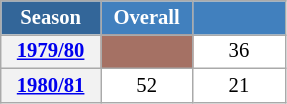<table class="wikitable" style="font-size:86%; text-align:center; border:grey solid 1px; border-collapse:collapse; background:#ffffff;">
<tr>
<th style="background-color:#369; color:white; width:60px;"> Season </th>
<th style="background-color:#4180be; color:white; width:55px;">Overall</th>
<th style="background-color:#4180be; color:white; width:55px;"></th>
</tr>
<tr>
<th scope=row align=center><a href='#'>1979/80</a></th>
<td align=center bgcolor=#A57164></td>
<td align=center>36</td>
</tr>
<tr>
<th scope=row align=center><a href='#'>1980/81</a></th>
<td align=center>52</td>
<td align=center>21</td>
</tr>
</table>
